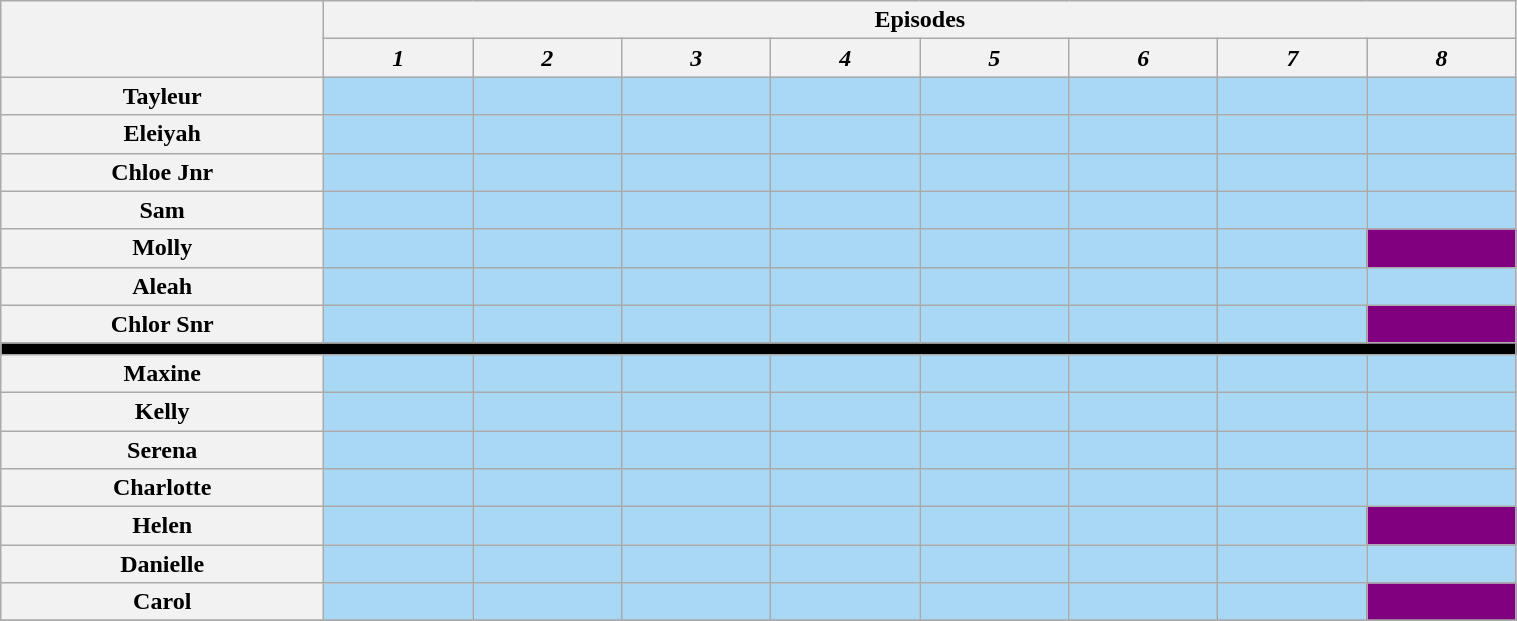<table class="wikitable" style="text-align:center; width:80%;">
<tr>
<th rowspan="2" style="width:13%;"></th>
<th colspan="26" style="text-align:center;">Episodes</th>
</tr>
<tr>
<th style="text-align:center; width:6%;"><em>1</em></th>
<th style="text-align:center; width:6%;"><em>2</em></th>
<th style="text-align:center; width:6%;"><em>3</em></th>
<th style="text-align:center; width:6%;"><em>4</em></th>
<th style="text-align:center; width:6%;"><em>5</em></th>
<th style="text-align:center; width:6%;"><em>6</em></th>
<th style="text-align:center; width:6%;"><em>7</em></th>
<th style="text-align:center; width:6%;"><em>8</em></th>
</tr>
<tr>
<th>Tayleur</th>
<td style="background:#A9D8F5;"></td>
<td style="background:#A9D8F5;"></td>
<td style="background:#A9D8F5;"></td>
<td style="background:#A9D8F5;"></td>
<td style="background:#A9D8F5;"></td>
<td style="background:#A9D8F5;"></td>
<td style="background:#A9D8F5;"></td>
<td style="background:#A9D8F5;"></td>
</tr>
<tr>
<th>Eleiyah</th>
<td style="background:#A9D8F5;"></td>
<td style="background:#A9D8F5;"></td>
<td style="background:#A9D8F5;"></td>
<td style="background:#A9D8F5;"></td>
<td style="background:#A9D8F5;"></td>
<td style="background:#A9D8F5;"></td>
<td style="background:#A9D8F5;"></td>
<td style="background:#A9D8F5;"></td>
</tr>
<tr>
<th>Chloe Jnr</th>
<td style="background:#A9D8F5;"></td>
<td style="background:#A9D8F5;"></td>
<td style="background:#A9D8F5;"></td>
<td style="background:#A9D8F5;"></td>
<td style="background:#A9D8F5;"></td>
<td style="background:#A9D8F5;"></td>
<td style="background:#A9D8F5;"></td>
<td style="background:#A9D8F5;"></td>
</tr>
<tr>
<th>Sam</th>
<td style="background:#A9D8F5;"></td>
<td style="background:#A9D8F5;"></td>
<td style="background:#A9D8F5;"></td>
<td style="background:#A9D8F5;"></td>
<td style="background:#A9D8F5;"></td>
<td style="background:#A9D8F5;"></td>
<td style="background:#A9D8F5;"></td>
<td style="background:#A9D8F5;"></td>
</tr>
<tr>
<th>Molly</th>
<td style="background:#A9D8F5;"></td>
<td style="background:#A9D8F5;"></td>
<td style="background:#A9D8F5;"></td>
<td style="background:#A9D8F5;"></td>
<td style="background:#A9D8F5;"></td>
<td style="background:#A9D8F5;"></td>
<td style="background:#A9D8F5;"></td>
<td style="background:purple;"></td>
</tr>
<tr>
<th>Aleah</th>
<td style="background:#A9D8F5;"></td>
<td style="background:#A9D8F5;"></td>
<td style="background:#A9D8F5;"></td>
<td style="background:#A9D8F5;"></td>
<td style="background:#A9D8F5;"></td>
<td style="background:#A9D8F5;"></td>
<td style="background:#A9D8F5;"></td>
<td style="background:#A9D8F5;"></td>
</tr>
<tr>
<th>Chlor Snr</th>
<td style="background:#A9D8F5;"></td>
<td style="background:#A9D8F5;"></td>
<td style="background:#A9D8F5;"></td>
<td style="background:#A9D8F5;"></td>
<td style="background:#A9D8F5;"></td>
<td style="background:#A9D8F5;"></td>
<td style="background:#A9D8F5;"></td>
<td style="background:purple;"></td>
</tr>
<tr>
<th colspan="27" style="background:#000;"></th>
</tr>
<tr>
<th>Maxine</th>
<td style="background:#A9D8F5;"></td>
<td style="background:#A9D8F5;"></td>
<td style="background:#A9D8F5;"></td>
<td style="background:#A9D8F5;"></td>
<td style="background:#A9D8F5;"></td>
<td style="background:#A9D8F5;"></td>
<td style="background:#A9D8F5;"></td>
<td style="background:#A9D8F5;"></td>
</tr>
<tr>
<th>Kelly</th>
<td style="background:#A9D8F5;"></td>
<td style="background:#A9D8F5;"></td>
<td style="background:#A9D8F5;"></td>
<td style="background:#A9D8F5;"></td>
<td style="background:#A9D8F5;"></td>
<td style="background:#A9D8F5;"></td>
<td style="background:#A9D8F5;"></td>
<td style="background:#A9D8F5;"></td>
</tr>
<tr>
<th>Serena</th>
<td style="background:#A9D8F5;"></td>
<td style="background:#A9D8F5;"></td>
<td style="background:#A9D8F5;"></td>
<td style="background:#A9D8F5;"></td>
<td style="background:#A9D8F5;"></td>
<td style="background:#A9D8F5;"></td>
<td style="background:#A9D8F5;"></td>
<td style="background:#A9D8F5;"></td>
</tr>
<tr>
<th>Charlotte</th>
<td style="background:#A9D8F5;"></td>
<td style="background:#A9D8F5;"></td>
<td style="background:#A9D8F5;"></td>
<td style="background:#A9D8F5;"></td>
<td style="background:#A9D8F5;"></td>
<td style="background:#A9D8F5;"></td>
<td style="background:#A9D8F5;"></td>
<td style="background:#A9D8F5;"></td>
</tr>
<tr>
<th>Helen</th>
<td style="background:#A9D8F5;"></td>
<td style="background:#A9D8F5;"></td>
<td style="background:#A9D8F5;"></td>
<td style="background:#A9D8F5;"></td>
<td style="background:#A9D8F5;"></td>
<td style="background:#A9D8F5;"></td>
<td style="background:#A9D8F5;"></td>
<td style="background:purple;"></td>
</tr>
<tr>
<th>Danielle</th>
<td style="background:#A9D8F5;"></td>
<td style="background:#A9D8F5;"></td>
<td style="background:#A9D8F5;"></td>
<td style="background:#A9D8F5;"></td>
<td style="background:#A9D8F5;"></td>
<td style="background:#A9D8F5;"></td>
<td style="background:#A9D8F5;"></td>
<td style="background:#A9D8F5;"></td>
</tr>
<tr>
<th>Carol</th>
<td style="background:#A9D8F5;"></td>
<td style="background:#A9D8F5;"></td>
<td style="background:#A9D8F5;"></td>
<td style="background:#A9D8F5;"></td>
<td style="background:#A9D8F5;"></td>
<td style="background:#A9D8F5;"></td>
<td style="background:#A9D8F5;"></td>
<td style="background:purple;"></td>
</tr>
<tr>
</tr>
</table>
